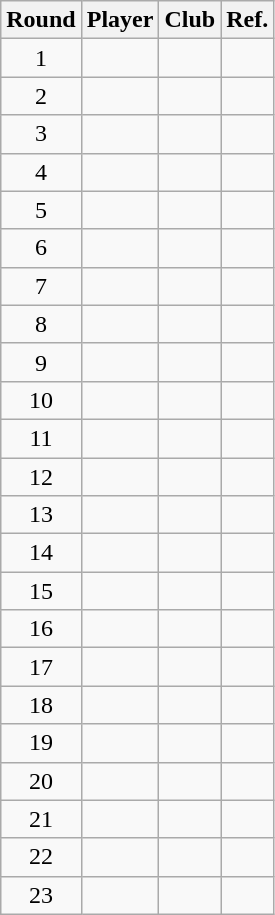<table class="wikitable sortable" style="text-align:center">
<tr>
<th>Round</th>
<th>Player</th>
<th>Club</th>
<th class="unsortable">Ref.</th>
</tr>
<tr>
<td>1</td>
<td></td>
<td></td>
<td></td>
</tr>
<tr>
<td>2</td>
<td></td>
<td></td>
<td></td>
</tr>
<tr>
<td>3</td>
<td></td>
<td></td>
<td></td>
</tr>
<tr>
<td>4</td>
<td><strong></strong></td>
<td><strong></strong></td>
<td></td>
</tr>
<tr>
<td>5</td>
<td></td>
<td></td>
<td></td>
</tr>
<tr>
<td>6</td>
<td></td>
<td></td>
<td></td>
</tr>
<tr>
<td>7</td>
<td></td>
<td></td>
<td></td>
</tr>
<tr>
<td>8</td>
<td></td>
<td></td>
<td></td>
</tr>
<tr>
<td>9</td>
<td></td>
<td></td>
<td></td>
</tr>
<tr>
<td>10</td>
<td></td>
<td></td>
<td></td>
</tr>
<tr>
<td>11</td>
<td></td>
<td></td>
<td></td>
</tr>
<tr>
<td>12</td>
<td></td>
<td></td>
<td></td>
</tr>
<tr>
<td>13</td>
<td></td>
<td></td>
<td></td>
</tr>
<tr>
<td>14</td>
<td></td>
<td></td>
<td></td>
</tr>
<tr>
<td>15</td>
<td></td>
<td></td>
<td></td>
</tr>
<tr>
<td>16</td>
<td></td>
<td></td>
<td></td>
</tr>
<tr>
<td>17</td>
<td></td>
<td></td>
<td></td>
</tr>
<tr>
<td>18</td>
<td></td>
<td></td>
<td></td>
</tr>
<tr>
<td>19</td>
<td></td>
<td></td>
<td></td>
</tr>
<tr>
<td>20</td>
<td></td>
<td></td>
<td></td>
</tr>
<tr>
<td>21</td>
<td></td>
<td></td>
<td></td>
</tr>
<tr>
<td>22</td>
<td></td>
<td></td>
<td></td>
</tr>
<tr>
<td>23</td>
<td></td>
<td></td>
<td></td>
</tr>
</table>
